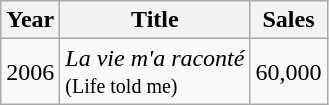<table class="wikitable sortable">
<tr>
<th>Year</th>
<th>Title</th>
<th>Sales</th>
</tr>
<tr>
<td>2006</td>
<td><em>La vie m'a raconté</em><br><small>(Life told me)</small></td>
<td>60,000</td>
</tr>
</table>
